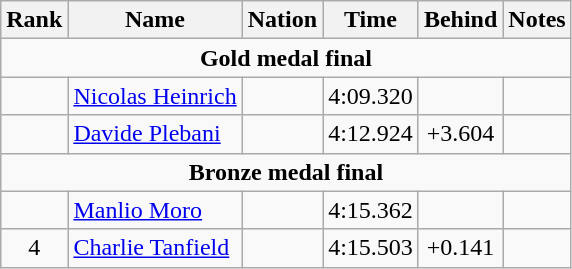<table class="wikitable" style="text-align:center">
<tr>
<th>Rank</th>
<th>Name</th>
<th>Nation</th>
<th>Time</th>
<th>Behind</th>
<th>Notes</th>
</tr>
<tr>
<td colspan=6><strong>Gold medal final</strong></td>
</tr>
<tr>
<td></td>
<td align=left><a href='#'>Nicolas Heinrich</a></td>
<td align=left></td>
<td>4:09.320</td>
<td></td>
<td></td>
</tr>
<tr>
<td></td>
<td align=left><a href='#'>Davide Plebani</a></td>
<td align=left></td>
<td>4:12.924</td>
<td>+3.604</td>
<td></td>
</tr>
<tr>
<td colspan=6><strong>Bronze medal final</strong></td>
</tr>
<tr>
<td></td>
<td align=left><a href='#'>Manlio Moro</a></td>
<td align=left></td>
<td>4:15.362</td>
<td></td>
<td></td>
</tr>
<tr>
<td>4</td>
<td align=left><a href='#'>Charlie Tanfield</a></td>
<td align=left></td>
<td>4:15.503</td>
<td>+0.141</td>
<td></td>
</tr>
</table>
